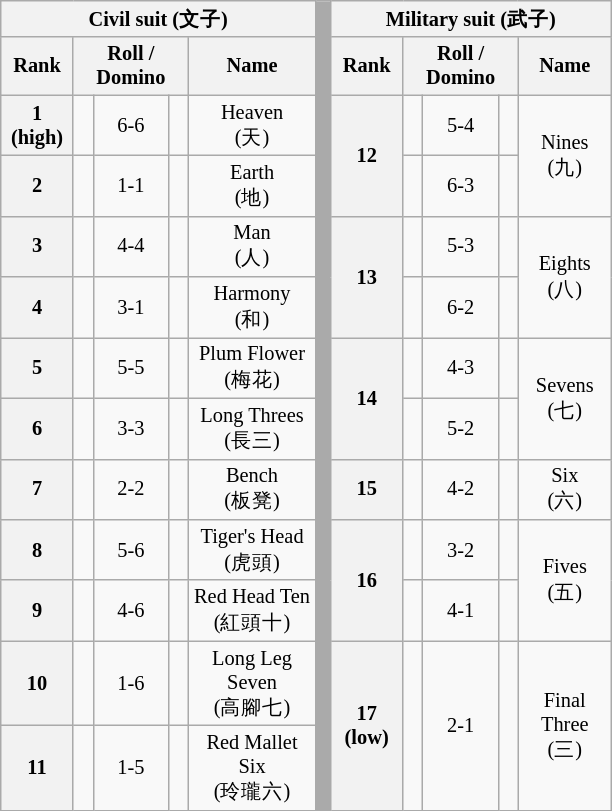<table class="wikitable floatright" style="font-size:85%;text-align:center;width:30em;">
<tr>
<th colspan=5>Civil suit (文子)</th>
<td rowspan=13 style="background:#aaa;"> </td>
<th colspan=5>Military suit (武子)</th>
</tr>
<tr>
<th>Rank</th>
<th colspan=3>Roll / Domino</th>
<th>Name</th>
<th>Rank</th>
<th colspan=3>Roll / Domino</th>
<th>Name</th>
</tr>
<tr>
<th>1 (high)</th>
<td></td>
<td>6-6</td>
<td></td>
<td>Heaven<br>(天)</td>
<th rowspan=2>12</th>
<td></td>
<td>5-4</td>
<td></td>
<td rowspan=2>Nines<br>(九)</td>
</tr>
<tr>
<th>2</th>
<td></td>
<td>1-1</td>
<td></td>
<td>Earth<br>(地)</td>
<td></td>
<td>6-3</td>
<td></td>
</tr>
<tr>
<th>3</th>
<td></td>
<td>4-4</td>
<td></td>
<td>Man<br>(人)</td>
<th rowspan=2>13</th>
<td></td>
<td>5-3</td>
<td></td>
<td rowspan=2>Eights<br>(八)</td>
</tr>
<tr>
<th>4</th>
<td></td>
<td>3-1</td>
<td></td>
<td>Harmony<br>(和)</td>
<td></td>
<td>6-2</td>
<td></td>
</tr>
<tr>
<th>5</th>
<td></td>
<td>5-5</td>
<td></td>
<td>Plum Flower<br>(梅花)</td>
<th rowspan=2>14</th>
<td></td>
<td>4-3</td>
<td></td>
<td rowspan=2>Sevens<br>(七)</td>
</tr>
<tr>
<th>6</th>
<td></td>
<td>3-3</td>
<td></td>
<td>Long Threes<br>(長三)</td>
<td></td>
<td>5-2</td>
<td></td>
</tr>
<tr>
<th>7</th>
<td></td>
<td>2-2</td>
<td></td>
<td>Bench<br>(板凳)</td>
<th>15</th>
<td></td>
<td>4-2</td>
<td></td>
<td>Six<br>(六)</td>
</tr>
<tr>
<th>8</th>
<td></td>
<td>5-6</td>
<td></td>
<td>Tiger's Head<br>(虎頭)</td>
<th rowspan=2>16</th>
<td></td>
<td>3-2</td>
<td></td>
<td rowspan=2>Fives<br>(五)</td>
</tr>
<tr>
<th>9</th>
<td></td>
<td>4-6</td>
<td></td>
<td>Red Head Ten<br>(紅頭十)</td>
<td></td>
<td>4-1</td>
<td></td>
</tr>
<tr>
<th>10</th>
<td></td>
<td>1-6</td>
<td></td>
<td>Long Leg Seven<br>(高腳七)</td>
<th rowspan=2>17 (low)</th>
<td rowspan=2></td>
<td rowspan=2>2-1</td>
<td rowspan=2></td>
<td rowspan=2>Final Three<br>(三)</td>
</tr>
<tr>
<th>11</th>
<td></td>
<td>1-5</td>
<td></td>
<td>Red Mallet Six<br>(玲瓏六)</td>
</tr>
</table>
